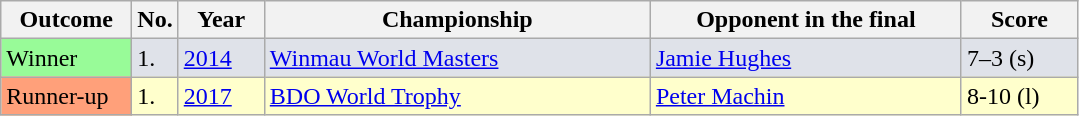<table class="wikitable">
<tr>
<th width="80">Outcome</th>
<th width="20">No.</th>
<th width="50">Year</th>
<th style="width:250px;">Championship</th>
<th style="width:200px;">Opponent in the final</th>
<th width="70">Score</th>
</tr>
<tr style="background:#dfe2e9;">
<td style="background:#98FB98">Winner</td>
<td>1.</td>
<td><a href='#'>2014</a></td>
<td><a href='#'>Winmau World Masters</a></td>
<td> <a href='#'>Jamie Hughes</a></td>
<td>7–3 (s)</td>
</tr>
<tr style="background:#ffc;">
<td style="background:#ffa07a;">Runner-up</td>
<td>1.</td>
<td><a href='#'>2017</a></td>
<td><a href='#'>BDO World Trophy</a></td>
<td> <a href='#'>Peter Machin</a></td>
<td>8-10 (l)</td>
</tr>
</table>
